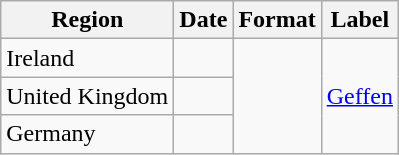<table class="wikitable">
<tr>
<th>Region</th>
<th>Date</th>
<th>Format</th>
<th>Label</th>
</tr>
<tr>
<td>Ireland</td>
<td></td>
<td rowspan="3"></td>
<td rowspan="3"><a href='#'>Geffen</a></td>
</tr>
<tr>
<td>United Kingdom</td>
<td></td>
</tr>
<tr>
<td>Germany</td>
<td></td>
</tr>
</table>
